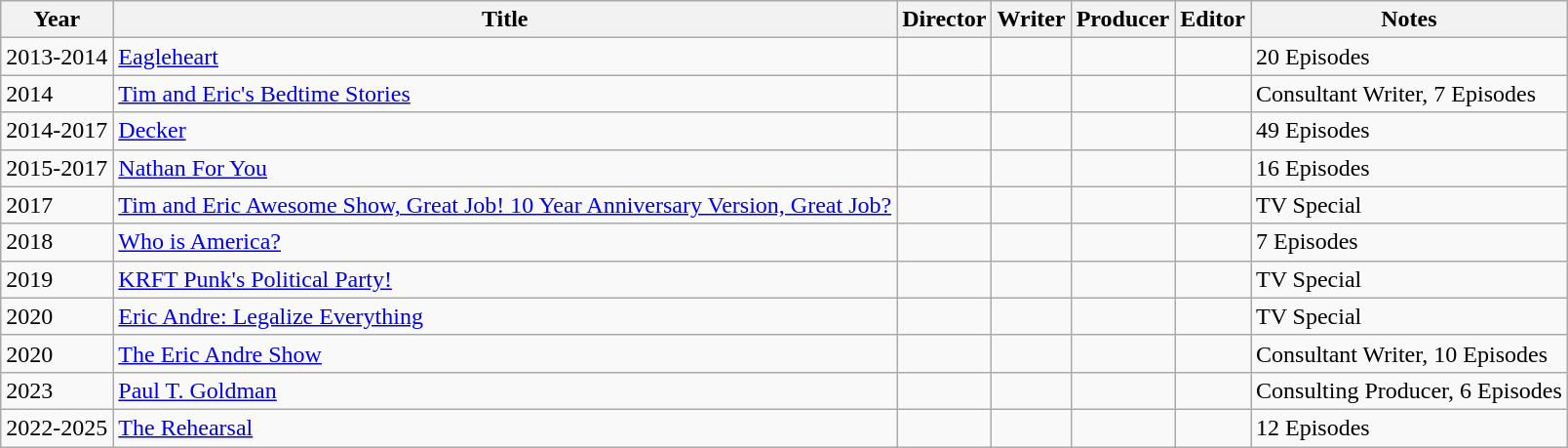<table class="wikitable">
<tr>
<th>Year</th>
<th>Title</th>
<th>Director</th>
<th>Writer</th>
<th>Producer</th>
<th>Editor</th>
<th>Notes</th>
</tr>
<tr>
<td>2013-2014</td>
<td><a href='#'>Eagleheart</a></td>
<td></td>
<td></td>
<td></td>
<td></td>
<td>20 Episodes</td>
</tr>
<tr>
<td>2014</td>
<td><a href='#'>Tim and Eric's Bedtime Stories</a></td>
<td></td>
<td></td>
<td></td>
<td></td>
<td>Consultant Writer, 7 Episodes</td>
</tr>
<tr>
<td>2014-2017</td>
<td><a href='#'>Decker</a></td>
<td></td>
<td></td>
<td></td>
<td></td>
<td>49 Episodes</td>
</tr>
<tr>
<td>2015-2017</td>
<td><a href='#'>Nathan For You</a></td>
<td></td>
<td></td>
<td></td>
<td></td>
<td>16 Episodes</td>
</tr>
<tr>
<td>2017</td>
<td><a href='#'>Tim and Eric Awesome Show, Great Job! 10 Year Anniversary Version, Great Job?</a></td>
<td></td>
<td></td>
<td></td>
<td></td>
<td>TV Special</td>
</tr>
<tr>
<td>2018</td>
<td><a href='#'>Who is America?</a></td>
<td></td>
<td></td>
<td></td>
<td></td>
<td>7 Episodes</td>
</tr>
<tr>
<td>2019</td>
<td><a href='#'>KRFT Punk's Political Party!</a></td>
<td></td>
<td></td>
<td></td>
<td></td>
<td>TV Special</td>
</tr>
<tr>
<td>2020</td>
<td><a href='#'>Eric Andre: Legalize Everything</a></td>
<td></td>
<td></td>
<td></td>
<td></td>
<td>TV Special</td>
</tr>
<tr>
<td>2020</td>
<td><a href='#'>The Eric Andre Show</a></td>
<td></td>
<td></td>
<td></td>
<td></td>
<td>Consultant Writer, 10 Episodes</td>
</tr>
<tr>
<td>2023</td>
<td><a href='#'>Paul T. Goldman</a></td>
<td></td>
<td></td>
<td></td>
<td></td>
<td>Consulting Producer, 6 Episodes</td>
</tr>
<tr>
<td>2022-2025</td>
<td><a href='#'>The Rehearsal</a></td>
<td></td>
<td></td>
<td></td>
<td></td>
<td>12 Episodes</td>
</tr>
</table>
